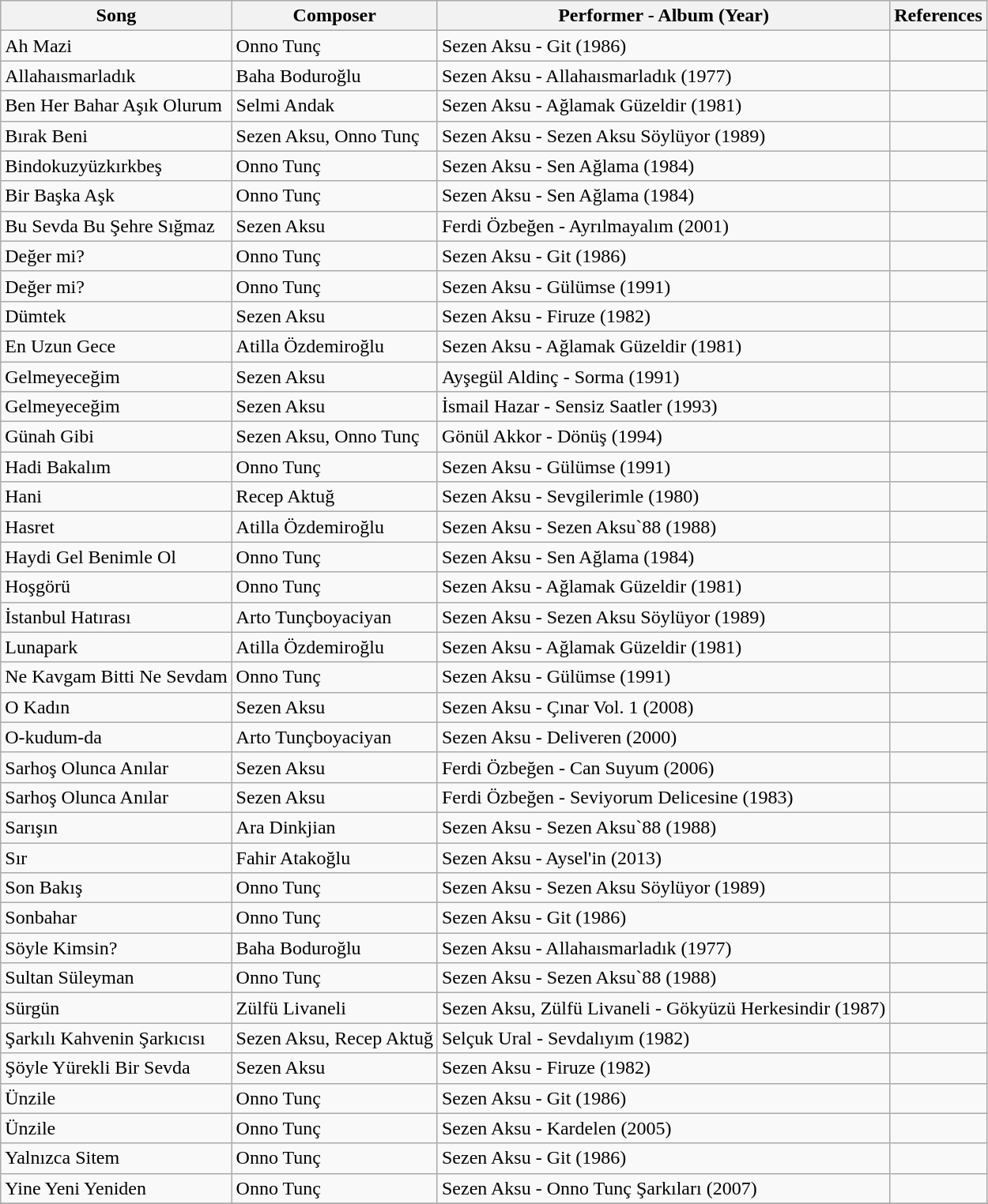<table class="wikitable sortable">
<tr>
<th>Song</th>
<th>Composer</th>
<th>Performer - Album (Year)</th>
<th>References</th>
</tr>
<tr>
<td>Ah Mazi</td>
<td>Onno Tunç</td>
<td>Sezen Aksu - Git (1986)</td>
<td></td>
</tr>
<tr>
<td>Allahaısmarladık</td>
<td>Baha Boduroğlu</td>
<td>Sezen Aksu - Allahaısmarladık (1977)</td>
<td></td>
</tr>
<tr>
<td>Ben Her Bahar Aşık Olurum</td>
<td>Selmi Andak</td>
<td>Sezen Aksu - Ağlamak Güzeldir (1981)</td>
<td></td>
</tr>
<tr>
<td>Bırak Beni</td>
<td>Sezen Aksu, Onno Tunç</td>
<td>Sezen Aksu - Sezen Aksu Söylüyor (1989)</td>
<td></td>
</tr>
<tr>
<td>Bindokuzyüzkırkbeş</td>
<td>Onno Tunç</td>
<td>Sezen Aksu - Sen Ağlama (1984)</td>
<td></td>
</tr>
<tr>
<td>Bir Başka Aşk</td>
<td>Onno Tunç</td>
<td>Sezen Aksu - Sen Ağlama (1984)</td>
<td></td>
</tr>
<tr>
<td>Bu Sevda Bu Şehre Sığmaz</td>
<td>Sezen Aksu</td>
<td>Ferdi Özbeğen - Ayrılmayalım (2001)</td>
<td></td>
</tr>
<tr>
<td>Değer mi?</td>
<td>Onno Tunç</td>
<td>Sezen Aksu - Git (1986)</td>
<td></td>
</tr>
<tr>
<td>Değer mi?</td>
<td>Onno Tunç</td>
<td>Sezen Aksu - Gülümse (1991)</td>
<td></td>
</tr>
<tr>
<td>Dümtek</td>
<td>Sezen Aksu</td>
<td>Sezen Aksu - Firuze (1982)</td>
<td></td>
</tr>
<tr>
<td>En Uzun Gece</td>
<td>Atilla Özdemiroğlu</td>
<td>Sezen Aksu - Ağlamak Güzeldir (1981)</td>
<td></td>
</tr>
<tr>
<td>Gelmeyeceğim</td>
<td>Sezen Aksu</td>
<td>Ayşegül Aldinç - Sorma (1991)</td>
<td></td>
</tr>
<tr>
<td>Gelmeyeceğim</td>
<td>Sezen Aksu</td>
<td>İsmail Hazar - Sensiz Saatler (1993)</td>
<td></td>
</tr>
<tr>
<td>Günah Gibi</td>
<td>Sezen Aksu, Onno Tunç</td>
<td>Gönül Akkor - Dönüş (1994)</td>
<td></td>
</tr>
<tr>
<td>Hadi Bakalım</td>
<td>Onno Tunç</td>
<td>Sezen Aksu - Gülümse (1991)</td>
<td></td>
</tr>
<tr>
<td>Hani</td>
<td>Recep Aktuğ</td>
<td>Sezen Aksu - Sevgilerimle (1980)</td>
<td></td>
</tr>
<tr>
<td>Hasret</td>
<td>Atilla Özdemiroğlu</td>
<td>Sezen Aksu - Sezen Aksu`88 (1988)</td>
<td></td>
</tr>
<tr>
<td>Haydi Gel Benimle Ol</td>
<td>Onno Tunç</td>
<td>Sezen Aksu - Sen Ağlama (1984)</td>
<td></td>
</tr>
<tr>
<td>Hoşgörü</td>
<td>Onno Tunç</td>
<td>Sezen Aksu - Ağlamak Güzeldir (1981)</td>
<td></td>
</tr>
<tr>
<td>İstanbul Hatırası</td>
<td>Arto Tunçboyaciyan</td>
<td>Sezen Aksu - Sezen Aksu Söylüyor (1989)</td>
<td></td>
</tr>
<tr>
<td>Lunapark</td>
<td>Atilla Özdemiroğlu</td>
<td>Sezen Aksu - Ağlamak Güzeldir (1981)</td>
<td></td>
</tr>
<tr>
<td>Ne Kavgam Bitti Ne Sevdam</td>
<td>Onno Tunç</td>
<td>Sezen Aksu - Gülümse (1991)</td>
<td></td>
</tr>
<tr>
<td>O Kadın</td>
<td>Sezen Aksu</td>
<td>Sezen Aksu - Çınar Vol. 1 (2008)</td>
<td></td>
</tr>
<tr>
<td>O-kudum-da</td>
<td>Arto Tunçboyaciyan</td>
<td>Sezen Aksu - Deliveren (2000)</td>
<td></td>
</tr>
<tr>
<td>Sarhoş Olunca Anılar</td>
<td>Sezen Aksu</td>
<td>Ferdi Özbeğen - Can Suyum (2006)</td>
<td></td>
</tr>
<tr>
<td>Sarhoş Olunca Anılar</td>
<td>Sezen Aksu</td>
<td>Ferdi Özbeğen - Seviyorum Delicesine (1983)</td>
<td></td>
</tr>
<tr>
<td>Sarışın</td>
<td>Ara Dinkjian</td>
<td>Sezen Aksu - Sezen Aksu`88 (1988)</td>
<td></td>
</tr>
<tr>
<td>Sır</td>
<td>Fahir Atakoğlu</td>
<td>Sezen Aksu - Aysel'in (2013)</td>
<td></td>
</tr>
<tr>
<td>Son Bakış</td>
<td>Onno Tunç</td>
<td>Sezen Aksu - Sezen Aksu Söylüyor (1989)</td>
<td></td>
</tr>
<tr>
<td>Sonbahar</td>
<td>Onno Tunç</td>
<td>Sezen Aksu - Git (1986)</td>
<td></td>
</tr>
<tr>
<td>Söyle Kimsin?</td>
<td>Baha Boduroğlu</td>
<td>Sezen Aksu - Allahaısmarladık (1977)</td>
<td></td>
</tr>
<tr>
<td>Sultan Süleyman</td>
<td>Onno Tunç</td>
<td>Sezen Aksu - Sezen Aksu`88 (1988)</td>
<td></td>
</tr>
<tr>
<td>Sürgün</td>
<td>Zülfü Livaneli</td>
<td>Sezen Aksu, Zülfü Livaneli - Gökyüzü Herkesindir (1987)</td>
<td></td>
</tr>
<tr>
<td>Şarkılı Kahvenin Şarkıcısı</td>
<td>Sezen Aksu, Recep Aktuğ</td>
<td>Selçuk Ural - Sevdalıyım (1982)</td>
<td></td>
</tr>
<tr>
<td>Şöyle Yürekli Bir Sevda</td>
<td>Sezen Aksu</td>
<td>Sezen Aksu - Firuze (1982)</td>
<td></td>
</tr>
<tr>
<td>Ünzile</td>
<td>Onno Tunç</td>
<td>Sezen Aksu - Git (1986)</td>
<td></td>
</tr>
<tr>
<td>Ünzile</td>
<td>Onno Tunç</td>
<td>Sezen Aksu - Kardelen (2005)</td>
<td></td>
</tr>
<tr>
<td>Yalnızca Sitem</td>
<td>Onno Tunç</td>
<td>Sezen Aksu - Git (1986)</td>
<td></td>
</tr>
<tr>
<td>Yine Yeni Yeniden</td>
<td>Onno Tunç</td>
<td>Sezen Aksu - Onno Tunç Şarkıları (2007)</td>
<td></td>
</tr>
<tr>
</tr>
</table>
